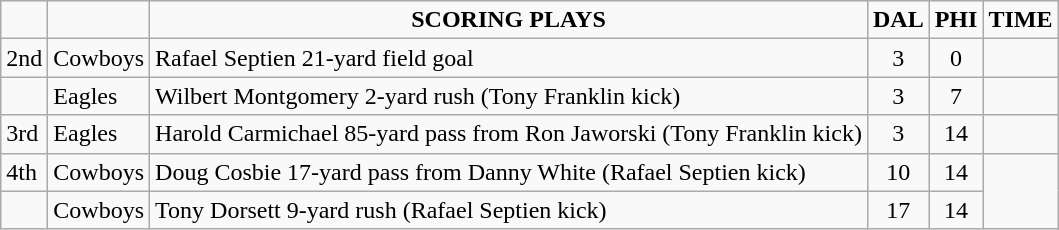<table class="wikitable">
<tr align="center">
<td></td>
<td></td>
<td><strong>SCORING PLAYS</strong></td>
<td><strong>DAL</strong></td>
<td><strong>PHI</strong></td>
<td><strong>TIME</strong></td>
</tr>
<tr>
<td>2nd</td>
<td>Cowboys</td>
<td>Rafael Septien 21-yard field goal</td>
<td align="center">3</td>
<td align="center">0</td>
<td></td>
</tr>
<tr>
<td></td>
<td>Eagles</td>
<td>Wilbert Montgomery 2-yard rush (Tony Franklin kick)</td>
<td align="center">3</td>
<td align="center">7</td>
<td></td>
</tr>
<tr>
<td>3rd</td>
<td>Eagles</td>
<td>Harold Carmichael 85-yard pass from Ron Jaworski (Tony Franklin kick)</td>
<td align="center">3</td>
<td align="center">14</td>
<td></td>
</tr>
<tr>
<td>4th</td>
<td>Cowboys</td>
<td>Doug Cosbie 17-yard pass from Danny White (Rafael Septien kick)</td>
<td align="center">10</td>
<td align="center">14</td>
</tr>
<tr>
<td></td>
<td>Cowboys</td>
<td>Tony Dorsett 9-yard rush (Rafael Septien kick)</td>
<td align="center">17</td>
<td align="center">14</td>
</tr>
</table>
